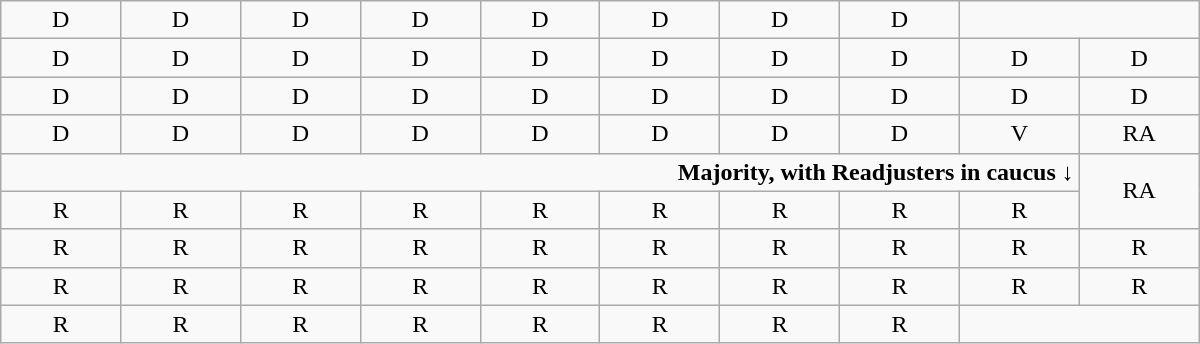<table class="wikitable" style="text-align:center; width:800px">
<tr>
<td>D</td>
<td>D</td>
<td>D</td>
<td>D</td>
<td>D</td>
<td>D</td>
<td>D</td>
<td>D</td>
<td colspan=2></td>
</tr>
<tr>
<td width=50px >D</td>
<td width=50px >D</td>
<td width=50px >D</td>
<td width=50px >D</td>
<td width=50px >D</td>
<td width=50px >D</td>
<td width=50px >D</td>
<td width=50px >D</td>
<td width=50px >D</td>
<td width=50px >D</td>
</tr>
<tr>
<td>D<br></td>
<td>D<br></td>
<td>D<br></td>
<td>D<br></td>
<td>D<br></td>
<td>D</td>
<td>D</td>
<td>D</td>
<td>D</td>
<td>D</td>
</tr>
<tr>
<td>D<br></td>
<td>D<br></td>
<td>D<br></td>
<td>D<br></td>
<td>D<br></td>
<td>D<br></td>
<td>D<br></td>
<td>D<br></td>
<td>V<br></td>
<td><span>RA<br></span></td>
</tr>
<tr>
<td colspan="9" style="text-align:right"><strong>Majority, with Readjusters in caucus ↓</strong></td>
<td rowspan=2 ><span>RA</span></td>
</tr>
<tr>
<td>R<br></td>
<td>R<br></td>
<td>R<br></td>
<td>R<br></td>
<td>R<br></td>
<td>R<br></td>
<td>R<br></td>
<td>R<br></td>
<td>R<br></td>
</tr>
<tr>
<td>R<br></td>
<td>R<br></td>
<td>R</td>
<td>R</td>
<td>R</td>
<td>R</td>
<td>R</td>
<td>R</td>
<td>R</td>
<td>R</td>
</tr>
<tr>
<td>R</td>
<td>R</td>
<td>R</td>
<td>R</td>
<td>R</td>
<td>R</td>
<td>R</td>
<td>R</td>
<td>R</td>
<td>R</td>
</tr>
<tr>
<td>R</td>
<td>R</td>
<td>R</td>
<td>R</td>
<td>R</td>
<td>R</td>
<td>R</td>
<td>R</td>
<td colspan=2></td>
</tr>
</table>
